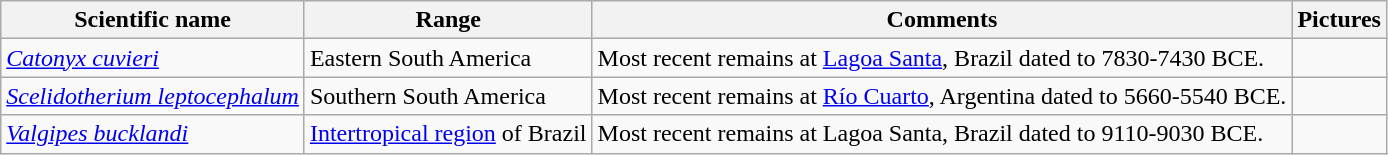<table class="wikitable">
<tr>
<th>Scientific name</th>
<th>Range</th>
<th class="unsortable">Comments</th>
<th>Pictures</th>
</tr>
<tr>
<td><em><a href='#'>Catonyx cuvieri</a></em></td>
<td>Eastern South America</td>
<td>Most recent remains at <a href='#'>Lagoa Santa</a>, Brazil dated to 7830-7430 BCE.</td>
<td></td>
</tr>
<tr>
<td><em><a href='#'>Scelidotherium leptocephalum</a></em></td>
<td>Southern South America</td>
<td>Most recent remains at <a href='#'>Río Cuarto</a>, Argentina dated to 5660-5540 BCE.</td>
<td></td>
</tr>
<tr>
<td><em><a href='#'>Valgipes bucklandi</a></em></td>
<td><a href='#'>Intertropical region</a> of Brazil</td>
<td>Most recent remains at Lagoa Santa, Brazil dated to 9110-9030 BCE.</td>
<td></td>
</tr>
</table>
